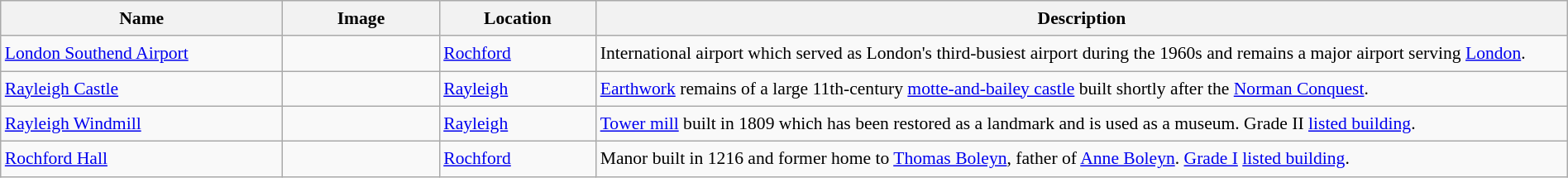<table class="wikitable sortable" style="font-size:90%;width:100%;border:0px;text-align:left;line-height:150%;">
<tr>
<th width="18%">Name</th>
<th width="10%" class="unsortable">Image</th>
<th width="10%">Location</th>
<th width="62%" class="unsortable">Description</th>
</tr>
<tr>
<td><a href='#'>London Southend Airport</a></td>
<td></td>
<td><a href='#'>Rochford</a></td>
<td>International airport which served as London's third-busiest airport during the 1960s and remains a major airport serving <a href='#'>London</a>.</td>
</tr>
<tr>
<td><a href='#'>Rayleigh Castle</a></td>
<td></td>
<td><a href='#'>Rayleigh</a></td>
<td><a href='#'>Earthwork</a> remains of a large 11th-century <a href='#'>motte-and-bailey castle</a> built shortly after the <a href='#'>Norman Conquest</a>.</td>
</tr>
<tr>
<td><a href='#'>Rayleigh Windmill</a></td>
<td></td>
<td><a href='#'>Rayleigh</a></td>
<td><a href='#'>Tower mill</a> built in 1809 which has been restored as a landmark and is used as a museum. Grade II <a href='#'>listed building</a>.</td>
</tr>
<tr>
<td><a href='#'>Rochford Hall</a></td>
<td></td>
<td><a href='#'>Rochford</a></td>
<td>Manor built in 1216 and former home to <a href='#'>Thomas Boleyn</a>, father of <a href='#'>Anne Boleyn</a>. <a href='#'>Grade I</a> <a href='#'>listed building</a>.</td>
</tr>
<tr>
</tr>
</table>
